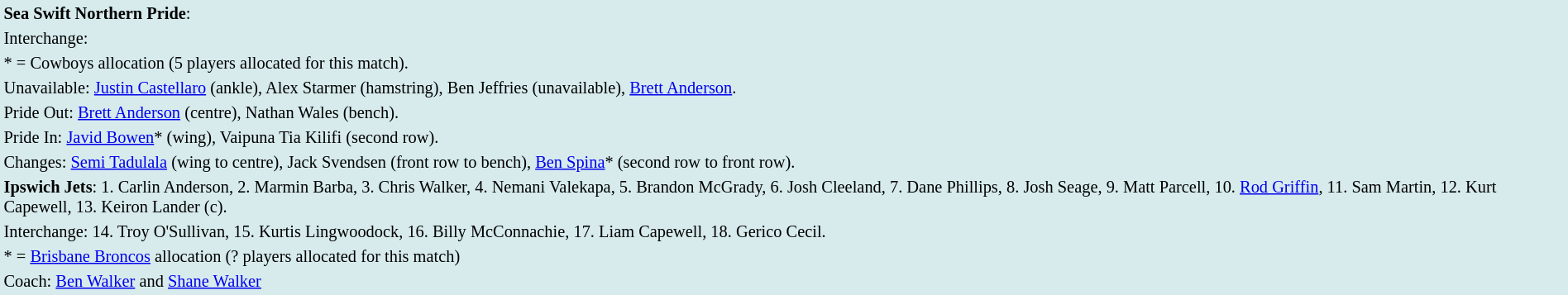<table style="background:#d7ebed; font-size:85%; width:100%;">
<tr>
<td><strong>Sea Swift Northern Pride</strong>:             </td>
</tr>
<tr>
<td>Interchange:    </td>
</tr>
<tr>
<td>* = Cowboys allocation (5 players allocated for this match).</td>
</tr>
<tr>
<td>Unavailable: <a href='#'>Justin Castellaro</a> (ankle), Alex Starmer (hamstring), Ben Jeffries (unavailable), <a href='#'>Brett Anderson</a>.</td>
</tr>
<tr>
<td>Pride Out: <a href='#'>Brett Anderson</a> (centre), Nathan Wales (bench).</td>
</tr>
<tr>
<td>Pride In: <a href='#'>Javid Bowen</a>* (wing), Vaipuna Tia Kilifi (second row).</td>
</tr>
<tr>
<td>Changes: <a href='#'>Semi Tadulala</a> (wing to centre), Jack Svendsen (front row to bench), <a href='#'>Ben Spina</a>* (second row to front row).</td>
</tr>
<tr>
<td><strong>Ipswich Jets</strong>:  1. Carlin Anderson, 2. Marmin Barba, 3. Chris Walker, 4. Nemani Valekapa, 5. Brandon McGrady, 6. Josh Cleeland, 7. Dane Phillips, 8. Josh Seage, 9. Matt Parcell, 10. <a href='#'>Rod Griffin</a>, 11. Sam Martin, 12. Kurt Capewell, 13. Keiron Lander (c).</td>
</tr>
<tr>
<td>Interchange: 14. Troy O'Sullivan, 15. Kurtis Lingwoodock, 16. Billy McConnachie, 17. Liam Capewell, 18. Gerico Cecil.</td>
</tr>
<tr>
<td>* = <a href='#'>Brisbane Broncos</a> allocation (? players allocated for this match)</td>
</tr>
<tr>
<td>Coach: <a href='#'>Ben Walker</a> and <a href='#'>Shane Walker</a></td>
</tr>
</table>
